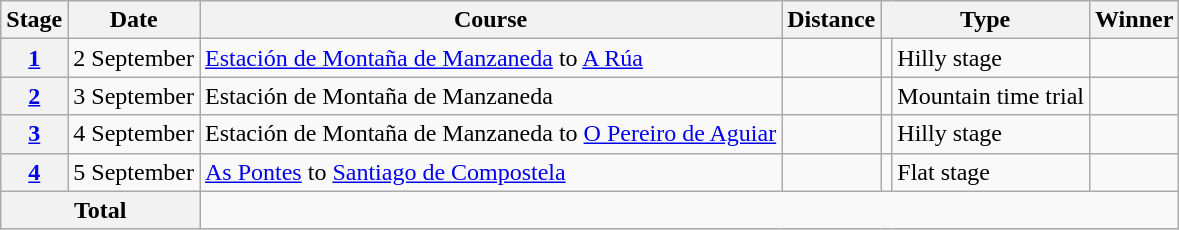<table class="wikitable">
<tr>
<th scope="col">Stage</th>
<th scope="col">Date</th>
<th scope="col">Course</th>
<th scope="col">Distance</th>
<th scope="col" colspan="2">Type</th>
<th scope="col">Winner</th>
</tr>
<tr>
<th scope="row" style="text-align:center;"><a href='#'>1</a></th>
<td style="text-align:center;">2 September</td>
<td><a href='#'>Estación de Montaña de Manzaneda</a> to <a href='#'>A Rúa</a></td>
<td style="text-align:center;"></td>
<td></td>
<td>Hilly stage</td>
<td></td>
</tr>
<tr>
<th scope="row" style="text-align:center;"><a href='#'>2</a></th>
<td style="text-align:center;">3 September</td>
<td>Estación de Montaña de Manzaneda</td>
<td style="text-align:center;"></td>
<td></td>
<td>Mountain time trial</td>
<td></td>
</tr>
<tr>
<th scope="row" style="text-align:center;"><a href='#'>3</a></th>
<td style="text-align:center;">4 September</td>
<td>Estación de Montaña de Manzaneda to <a href='#'>O Pereiro de Aguiar</a></td>
<td style="text-align:center;"></td>
<td></td>
<td>Hilly stage</td>
<td></td>
</tr>
<tr>
<th scope="row" style="text-align:center;"><a href='#'>4</a></th>
<td style="text-align:center;">5 September</td>
<td><a href='#'>As Pontes</a> to <a href='#'>Santiago de Compostela</a></td>
<td style="text-align:center;"></td>
<td></td>
<td>Flat stage</td>
<td></td>
</tr>
<tr>
<th colspan="2">Total</th>
<td colspan="5" style="text-align:center;"></td>
</tr>
</table>
